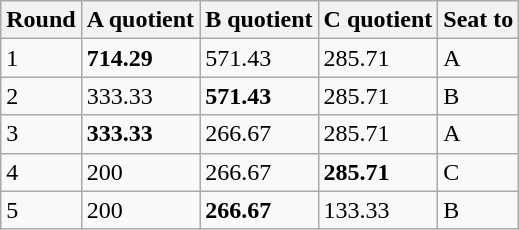<table class="wikitable">
<tr>
<th>Round</th>
<th>A quotient</th>
<th>B quotient</th>
<th>C quotient</th>
<th>Seat to</th>
</tr>
<tr>
<td>1</td>
<td><strong>714.29</strong></td>
<td>571.43</td>
<td>285.71</td>
<td>A</td>
</tr>
<tr>
<td>2</td>
<td>333.33</td>
<td><strong>571.43</strong></td>
<td>285.71</td>
<td>B</td>
</tr>
<tr>
<td>3</td>
<td><strong>333.33</strong></td>
<td>266.67</td>
<td>285.71</td>
<td>A</td>
</tr>
<tr>
<td>4</td>
<td>200</td>
<td>266.67</td>
<td><strong>285.71</strong></td>
<td>C</td>
</tr>
<tr>
<td>5</td>
<td>200</td>
<td><strong>266.67</strong></td>
<td>133.33</td>
<td>B</td>
</tr>
</table>
